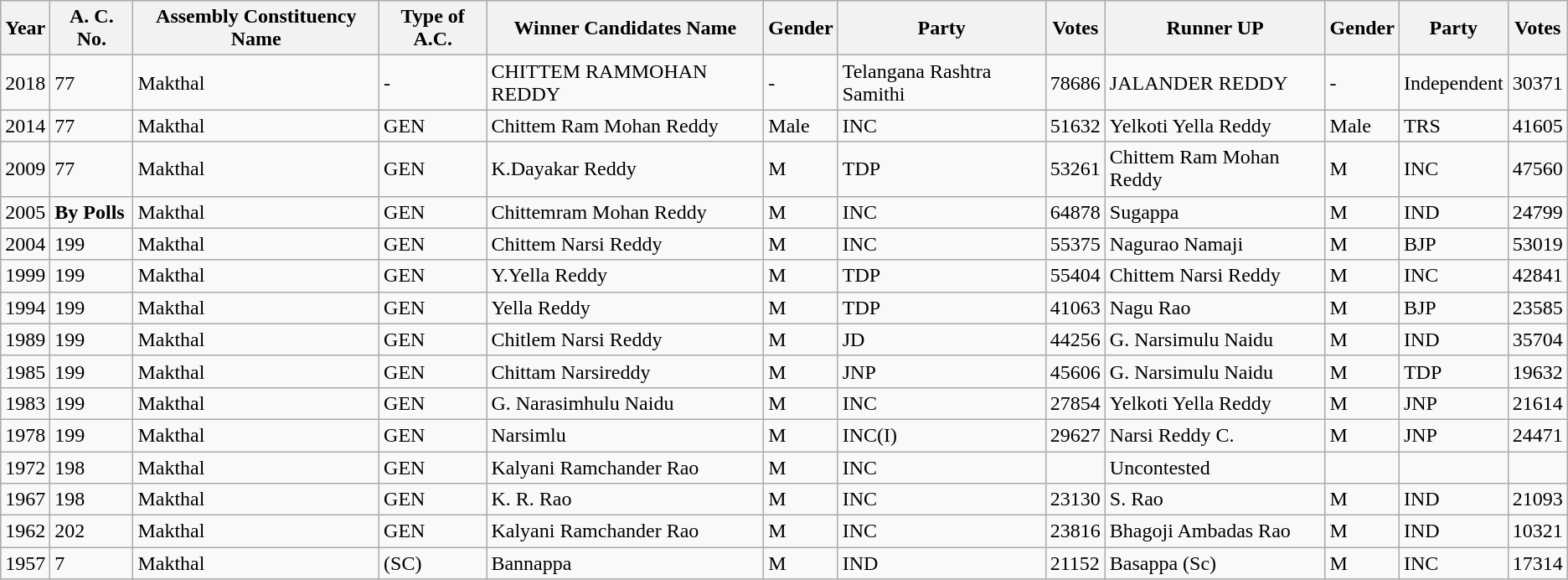<table class="wikitable">
<tr>
<th>Year</th>
<th>A. C. No.</th>
<th>Assembly Constituency Name</th>
<th>Type of A.C.</th>
<th>Winner Candidates Name</th>
<th>Gender</th>
<th>Party</th>
<th>Votes</th>
<th>Runner UP</th>
<th>Gender</th>
<th>Party</th>
<th>Votes</th>
</tr>
<tr>
<td>2018</td>
<td>77</td>
<td>Makthal</td>
<td>-</td>
<td>CHITTEM RAMMOHAN REDDY</td>
<td>-</td>
<td>Telangana Rashtra Samithi</td>
<td>78686</td>
<td>JALANDER REDDY</td>
<td>-</td>
<td>Independent</td>
<td>30371</td>
</tr>
<tr>
<td>2014</td>
<td>77</td>
<td>Makthal</td>
<td>GEN</td>
<td>Chittem Ram Mohan Reddy</td>
<td>Male</td>
<td>INC</td>
<td>51632</td>
<td>Yelkoti Yella Reddy</td>
<td>Male</td>
<td>TRS</td>
<td>41605</td>
</tr>
<tr>
<td>2009</td>
<td>77</td>
<td>Makthal</td>
<td>GEN</td>
<td>K.Dayakar Reddy</td>
<td>M</td>
<td>TDP</td>
<td>53261</td>
<td>Chittem Ram Mohan Reddy</td>
<td>M</td>
<td>INC</td>
<td>47560</td>
</tr>
<tr>
<td>2005</td>
<td><strong>By Polls</strong></td>
<td>Makthal</td>
<td>GEN</td>
<td>Chittemram Mohan Reddy</td>
<td>M</td>
<td>INC</td>
<td>64878</td>
<td>Sugappa</td>
<td>M</td>
<td>IND</td>
<td>24799</td>
</tr>
<tr>
<td>2004</td>
<td>199</td>
<td>Makthal</td>
<td>GEN</td>
<td>Chittem Narsi Reddy</td>
<td>M</td>
<td>INC</td>
<td>55375</td>
<td>Nagurao Namaji</td>
<td>M</td>
<td>BJP</td>
<td>53019</td>
</tr>
<tr>
<td>1999</td>
<td>199</td>
<td>Makthal</td>
<td>GEN</td>
<td>Y.Yella Reddy</td>
<td>M</td>
<td>TDP</td>
<td>55404</td>
<td>Chittem Narsi Reddy</td>
<td>M</td>
<td>INC</td>
<td>42841</td>
</tr>
<tr>
<td>1994</td>
<td>199</td>
<td>Makthal</td>
<td>GEN</td>
<td>Yella Reddy</td>
<td>M</td>
<td>TDP</td>
<td>41063</td>
<td>Nagu Rao</td>
<td>M</td>
<td>BJP</td>
<td>23585</td>
</tr>
<tr>
<td>1989</td>
<td>199</td>
<td>Makthal</td>
<td>GEN</td>
<td>Chitlem Narsi Reddy</td>
<td>M</td>
<td>JD</td>
<td>44256</td>
<td>G. Narsimulu Naidu</td>
<td>M</td>
<td>IND</td>
<td>35704</td>
</tr>
<tr>
<td>1985</td>
<td>199</td>
<td>Makthal</td>
<td>GEN</td>
<td>Chittam Narsireddy</td>
<td>M</td>
<td>JNP</td>
<td>45606</td>
<td>G. Narsimulu Naidu</td>
<td>M</td>
<td>TDP</td>
<td>19632</td>
</tr>
<tr>
<td>1983</td>
<td>199</td>
<td>Makthal</td>
<td>GEN</td>
<td>G. Narasimhulu Naidu</td>
<td>M</td>
<td>INC</td>
<td>27854</td>
<td>Yelkoti Yella Reddy</td>
<td>M</td>
<td>JNP</td>
<td>21614</td>
</tr>
<tr>
<td>1978</td>
<td>199</td>
<td>Makthal</td>
<td>GEN</td>
<td>Narsimlu</td>
<td>M</td>
<td>INC(I)</td>
<td>29627</td>
<td>Narsi Reddy C.</td>
<td>M</td>
<td>JNP</td>
<td>24471</td>
</tr>
<tr>
<td>1972</td>
<td>198</td>
<td>Makthal</td>
<td>GEN</td>
<td>Kalyani Ramchander Rao</td>
<td>M</td>
<td>INC</td>
<td></td>
<td>Uncontested</td>
<td></td>
<td></td>
<td></td>
</tr>
<tr>
<td>1967</td>
<td>198</td>
<td>Makthal</td>
<td>GEN</td>
<td>K. R. Rao</td>
<td>M</td>
<td>INC</td>
<td>23130</td>
<td>S. Rao</td>
<td>M</td>
<td>IND</td>
<td>21093</td>
</tr>
<tr>
<td>1962</td>
<td>202</td>
<td>Makthal</td>
<td>GEN</td>
<td>Kalyani Ramchander Rao</td>
<td>M</td>
<td>INC</td>
<td>23816</td>
<td>Bhagoji Ambadas Rao</td>
<td>M</td>
<td>IND</td>
<td>10321</td>
</tr>
<tr>
<td>1957</td>
<td>7</td>
<td>Makthal</td>
<td>(SC)</td>
<td>Bannappa</td>
<td>M</td>
<td>IND</td>
<td>21152</td>
<td>Basappa (Sc)</td>
<td>M</td>
<td>INC</td>
<td>17314</td>
</tr>
</table>
